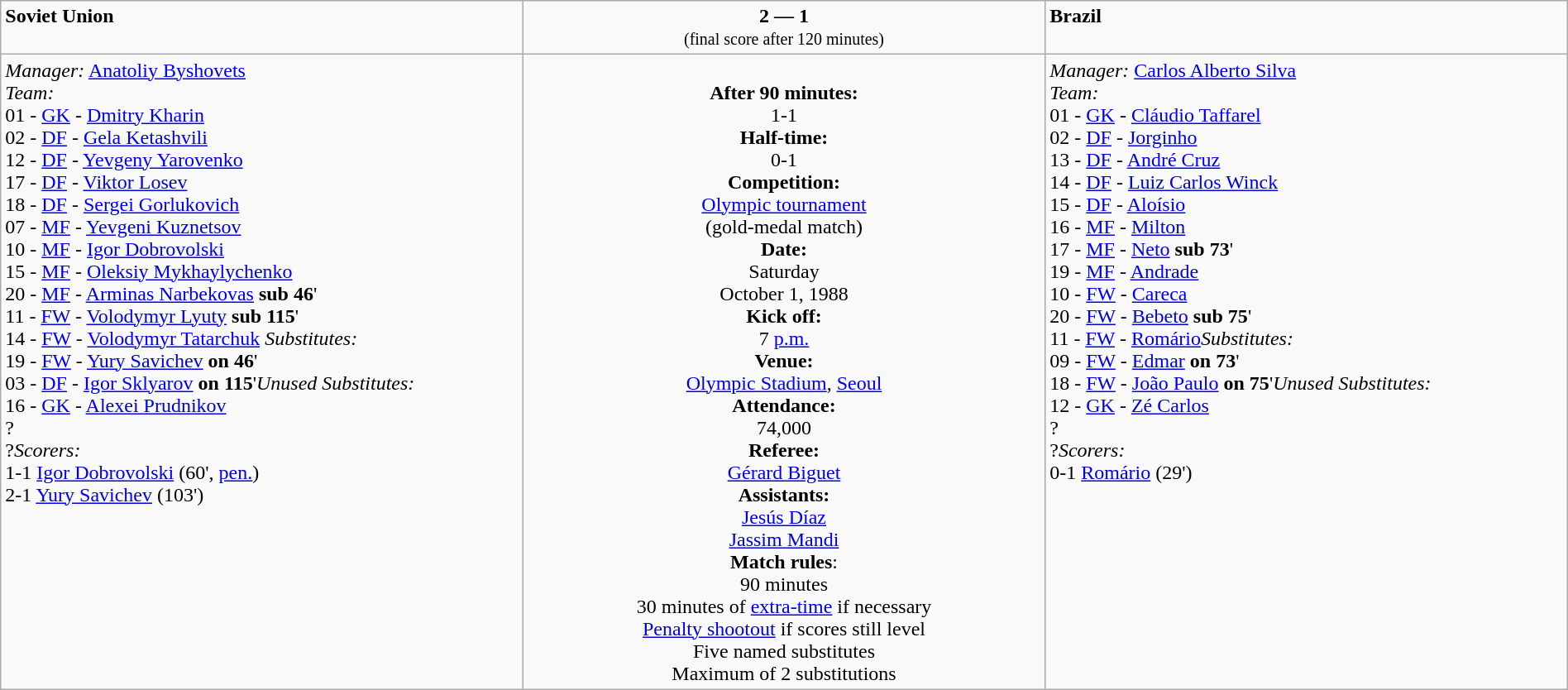<table border=0 class="wikitable" width=100%>
<tr>
<td width=33% valign=top><span> <strong>Soviet Union</strong></span></td>
<td width=33% valign=top align=center><span><strong>2 — 1</strong></span><br><small>(final score after 120 minutes)</small></td>
<td width=33% valign=top><span> <strong>Brazil</strong></span></td>
</tr>
<tr>
<td valign=top><em>Manager:</em>  <a href='#'>Anatoliy Byshovets</a><br><em>Team:</em>
<br>01 - <a href='#'>GK</a> - <a href='#'>Dmitry Kharin</a>
<br>02 - <a href='#'>DF</a> - <a href='#'>Gela Ketashvili</a> 
<br>12 - <a href='#'>DF</a> - <a href='#'>Yevgeny Yarovenko</a>
<br>17 - <a href='#'>DF</a> - <a href='#'>Viktor Losev</a>
<br>18 - <a href='#'>DF</a> - <a href='#'>Sergei Gorlukovich</a> 
<br>07 - <a href='#'>MF</a> - <a href='#'>Yevgeni Kuznetsov</a>
<br>10 - <a href='#'>MF</a> - <a href='#'>Igor Dobrovolski</a>
<br>15 - <a href='#'>MF</a> - <a href='#'>Oleksiy Mykhaylychenko</a>
<br>20 - <a href='#'>MF</a> - <a href='#'>Arminas Narbekovas</a> <strong>sub 46</strong>'
<br>11 - <a href='#'>FW</a> - <a href='#'>Volodymyr Lyuty</a> <strong>sub 115</strong>'
<br>14 - <a href='#'>FW</a> - <a href='#'>Volodymyr Tatarchuk</a> <em>Substitutes:</em>
<br>19 - <a href='#'>FW</a> - <a href='#'>Yury Savichev</a> <strong>on 46</strong>'
<br>03 - <a href='#'>DF</a> - <a href='#'>Igor Sklyarov</a> <strong>on 115</strong>'<em>Unused Substitutes:</em>
<br>16 - <a href='#'>GK</a> - <a href='#'>Alexei Prudnikov</a>
<br>?
<br>?<em>Scorers:</em>
<br>1-1 <a href='#'>Igor Dobrovolski</a> (60', <a href='#'>pen.</a>)
<br>2-1 <a href='#'>Yury Savichev</a> (103')</td>
<td valign=middle align=center><br><strong>After 90 minutes:</strong><br>1-1<br><strong>Half-time:</strong><br>0-1<br><strong>Competition:</strong><br><a href='#'>Olympic tournament</a><br> (gold-medal match)<br><strong>Date:</strong><br>Saturday<br>October 1, 1988<br><strong>Kick off:</strong><br>7 <a href='#'>p.m.</a><br><strong>Venue:</strong><br><a href='#'>Olympic Stadium</a>, <a href='#'>Seoul</a><br><strong>Attendance:</strong><br> 74,000<br><strong>Referee:</strong><br><a href='#'>Gérard Biguet</a> <br><strong>Assistants:</strong><br><a href='#'>Jesús Díaz</a> <br><a href='#'>Jassim Mandi</a> <br><strong>Match rules</strong>:<br>90 minutes<br>30 minutes of <a href='#'>extra-time</a> if necessary<br><a href='#'>Penalty shootout</a> if scores still level<br>Five named substitutes<br>Maximum of 2 substitutions
</td>
<td valign=top><em>Manager:</em>  <a href='#'>Carlos Alberto Silva</a><br><em>Team:</em>
<br>01 - <a href='#'>GK</a> - <a href='#'>Cláudio Taffarel</a>
<br>02 - <a href='#'>DF</a> - <a href='#'>Jorginho</a>
<br>13 - <a href='#'>DF</a> - <a href='#'>André Cruz</a>
<br>14 - <a href='#'>DF</a> - <a href='#'>Luiz Carlos Winck</a> 
<br>15 - <a href='#'>DF</a> - <a href='#'>Aloísio</a> 
<br>16 - <a href='#'>MF</a> - <a href='#'>Milton</a>
<br>17 - <a href='#'>MF</a> - <a href='#'>Neto</a> <strong>sub 73</strong>'
<br>19 - <a href='#'>MF</a> - <a href='#'>Andrade</a>
<br>10 - <a href='#'>FW</a> - <a href='#'>Careca</a> 
<br>20 - <a href='#'>FW</a> - <a href='#'>Bebeto</a> <strong>sub 75</strong>'
<br>11 - <a href='#'>FW</a> - <a href='#'>Romário</a><em>Substitutes:</em>
<br>09 - <a href='#'>FW</a> - <a href='#'>Edmar</a> <strong>on 73</strong>' 
<br>18 - <a href='#'>FW</a> - <a href='#'>João Paulo</a> <strong>on 75</strong>'<em>Unused Substitutes:</em>
<br>12 - <a href='#'>GK</a> - <a href='#'>Zé Carlos</a>
<br>?
<br>?<em>Scorers:</em>
<br>0-1 <a href='#'>Romário</a> (29')</td>
</tr>
</table>
